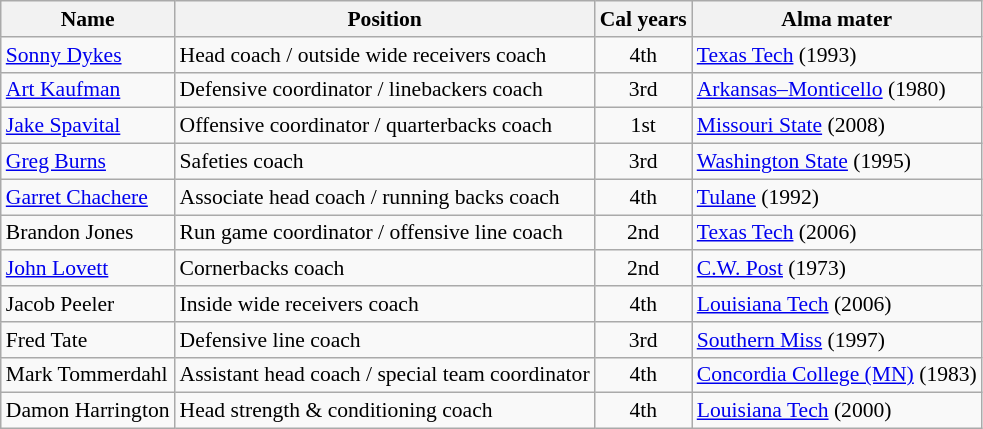<table class="wikitable" border="1" style="font-size:90%;">
<tr>
<th>Name</th>
<th>Position</th>
<th>Cal years</th>
<th>Alma mater</th>
</tr>
<tr>
<td><a href='#'>Sonny Dykes</a></td>
<td>Head coach / outside wide receivers coach</td>
<td align=center>4th</td>
<td><a href='#'>Texas Tech</a> (1993)</td>
</tr>
<tr>
<td><a href='#'>Art Kaufman</a></td>
<td>Defensive coordinator / linebackers coach</td>
<td align=center>3rd</td>
<td><a href='#'>Arkansas–Monticello</a> (1980)</td>
</tr>
<tr>
<td><a href='#'>Jake Spavital</a></td>
<td>Offensive coordinator / quarterbacks coach</td>
<td align=center>1st</td>
<td><a href='#'>Missouri State</a> (2008)</td>
</tr>
<tr>
<td><a href='#'>Greg Burns</a></td>
<td>Safeties coach</td>
<td align=center>3rd</td>
<td><a href='#'>Washington State</a> (1995)</td>
</tr>
<tr>
<td><a href='#'>Garret Chachere</a></td>
<td>Associate head coach / running backs coach</td>
<td align=center>4th</td>
<td><a href='#'>Tulane</a> (1992)</td>
</tr>
<tr>
<td>Brandon Jones</td>
<td>Run game coordinator / offensive line coach</td>
<td align=center>2nd</td>
<td><a href='#'>Texas Tech</a> (2006)</td>
</tr>
<tr>
<td><a href='#'>John Lovett</a></td>
<td>Cornerbacks coach</td>
<td align=center>2nd</td>
<td><a href='#'>C.W. Post</a> (1973)</td>
</tr>
<tr>
<td>Jacob Peeler</td>
<td>Inside wide receivers coach</td>
<td align=center>4th</td>
<td><a href='#'>Louisiana Tech</a> (2006)</td>
</tr>
<tr>
<td>Fred Tate</td>
<td>Defensive line coach</td>
<td align=center>3rd</td>
<td><a href='#'>Southern Miss</a> (1997)</td>
</tr>
<tr>
<td>Mark Tommerdahl</td>
<td>Assistant head coach / special team coordinator</td>
<td align=center>4th</td>
<td><a href='#'>Concordia College (MN)</a> (1983)</td>
</tr>
<tr>
<td>Damon Harrington</td>
<td>Head strength & conditioning coach</td>
<td align=center>4th</td>
<td><a href='#'>Louisiana Tech</a> (2000)</td>
</tr>
</table>
